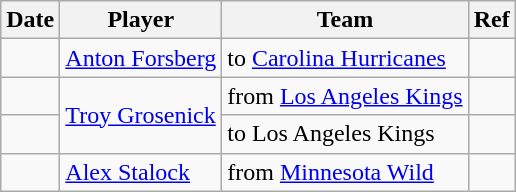<table class="wikitable">
<tr>
<th>Date</th>
<th>Player</th>
<th>Team</th>
<th>Ref</th>
</tr>
<tr>
<td></td>
<td><a href='#'>Anton Forsberg</a></td>
<td>to <a href='#'>Carolina Hurricanes</a></td>
<td></td>
</tr>
<tr>
<td></td>
<td rowspan=2><a href='#'>Troy Grosenick</a></td>
<td>from <a href='#'>Los Angeles Kings</a></td>
<td></td>
</tr>
<tr>
<td></td>
<td>to Los Angeles Kings</td>
<td></td>
</tr>
<tr>
<td></td>
<td><a href='#'>Alex Stalock</a></td>
<td>from <a href='#'>Minnesota Wild</a></td>
<td></td>
</tr>
</table>
